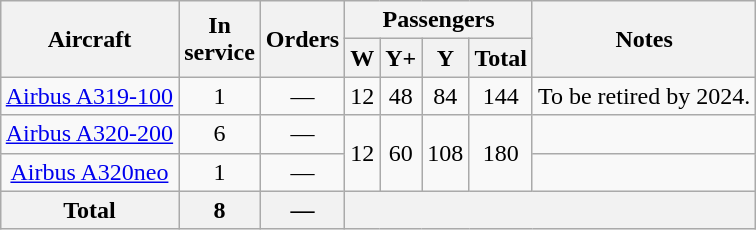<table class="wikitable" style="margin:0.5em auto; text-align:center">
<tr>
<th rowspan=2>Aircraft</th>
<th rowspan=2>In <br> service</th>
<th rowspan=2>Orders</th>
<th colspan=4>Passengers</th>
<th rowspan=2>Notes</th>
</tr>
<tr>
<th><abbr>W</abbr></th>
<th><abbr>Y+</abbr></th>
<th><abbr>Y</abbr></th>
<th>Total</th>
</tr>
<tr>
<td><a href='#'>Airbus A319-100</a></td>
<td>1</td>
<td>—</td>
<td>12</td>
<td>48</td>
<td>84</td>
<td>144</td>
<td>To be retired by 2024.</td>
</tr>
<tr>
<td><a href='#'>Airbus A320-200</a></td>
<td>6</td>
<td>—</td>
<td rowspan=2>12</td>
<td rowspan=2>60</td>
<td rowspan=2>108</td>
<td rowspan=2>180</td>
<td></td>
</tr>
<tr>
<td><a href='#'>Airbus A320neo</a></td>
<td>1</td>
<td>—</td>
<td></td>
</tr>
<tr>
<th>Total</th>
<th>8</th>
<th>—</th>
<th colspan=5></th>
</tr>
</table>
